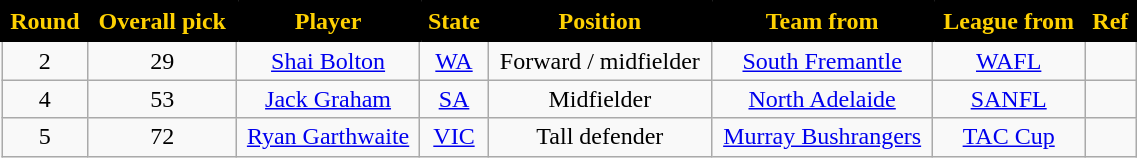<table class="wikitable" style="text-align:center; font-size:100%; width:60%;">
<tr>
<th style="background:black; color:#FED102; border: solid black 2px;">Round</th>
<th style="background:black; color:#FED102; border: solid black 2px;">Overall pick</th>
<th style="background:black; color:#FED102; border: solid black 2px;">Player</th>
<th style="background:black; color:#FED102; border: solid black 2px;">State</th>
<th style="background:black; color:#FED102; border: solid black 2px;">Position</th>
<th style="background:black; color:#FED102; border: solid black 2px;">Team from</th>
<th style="background:black; color:#FED102; border: solid black 2px;">League from</th>
<th style="background:black; color:#FED102; border: solid black 2px;">Ref</th>
</tr>
<tr>
<td>2</td>
<td>29</td>
<td><a href='#'>Shai Bolton</a></td>
<td><a href='#'>WA</a></td>
<td>Forward / midfielder</td>
<td><a href='#'>South Fremantle</a></td>
<td><a href='#'>WAFL</a></td>
<td></td>
</tr>
<tr>
<td>4</td>
<td>53</td>
<td><a href='#'>Jack Graham</a></td>
<td><a href='#'>SA</a></td>
<td>Midfielder</td>
<td><a href='#'>North Adelaide</a></td>
<td><a href='#'>SANFL</a></td>
<td></td>
</tr>
<tr>
<td>5</td>
<td>72</td>
<td><a href='#'>Ryan Garthwaite</a></td>
<td><a href='#'>VIC</a></td>
<td>Tall defender</td>
<td><a href='#'>Murray Bushrangers</a></td>
<td><a href='#'>TAC Cup</a></td>
<td></td>
</tr>
</table>
